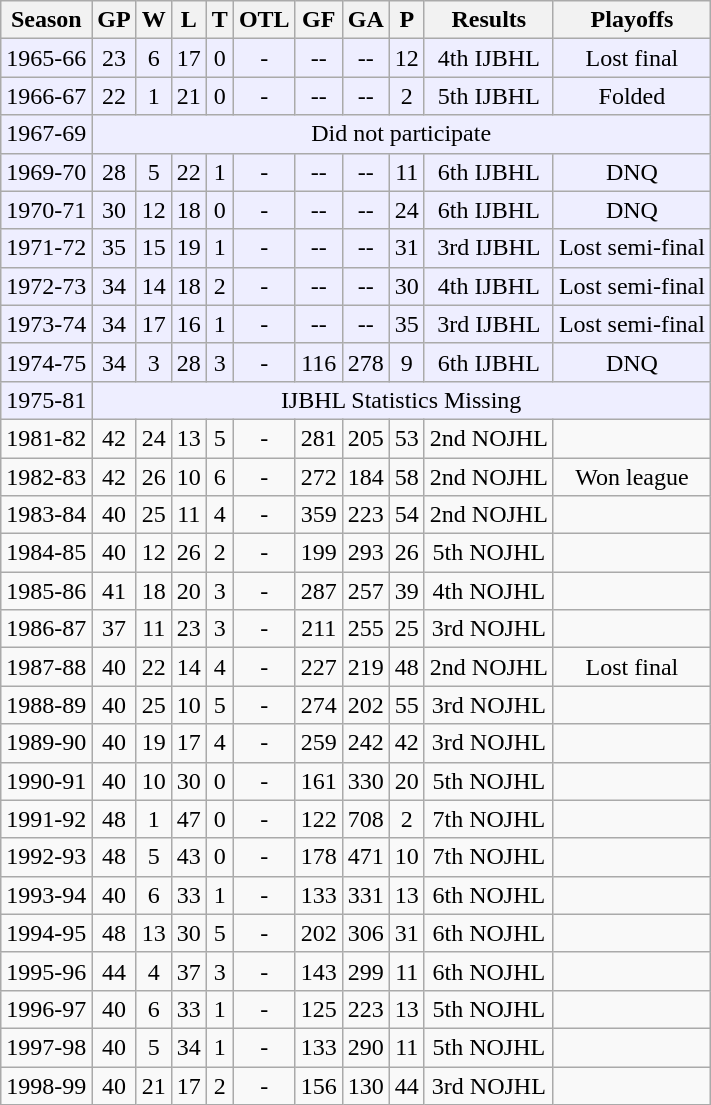<table class="wikitable">
<tr>
<th>Season</th>
<th>GP</th>
<th>W</th>
<th>L</th>
<th>T</th>
<th>OTL</th>
<th>GF</th>
<th>GA</th>
<th>P</th>
<th>Results</th>
<th>Playoffs</th>
</tr>
<tr align="center" bgcolor="#eeeeff">
<td>1965-66</td>
<td>23</td>
<td>6</td>
<td>17</td>
<td>0</td>
<td>-</td>
<td>--</td>
<td>--</td>
<td>12</td>
<td>4th IJBHL</td>
<td>Lost final</td>
</tr>
<tr align="center" bgcolor="#eeeeff">
<td>1966-67</td>
<td>22</td>
<td>1</td>
<td>21</td>
<td>0</td>
<td>-</td>
<td>--</td>
<td>--</td>
<td>2</td>
<td>5th IJBHL</td>
<td>Folded</td>
</tr>
<tr align="center" bgcolor="#eeeeff">
<td>1967-69</td>
<td colspan="11">Did not participate</td>
</tr>
<tr align="center" bgcolor="#eeeeff">
<td>1969-70</td>
<td>28</td>
<td>5</td>
<td>22</td>
<td>1</td>
<td>-</td>
<td>--</td>
<td>--</td>
<td>11</td>
<td>6th IJBHL</td>
<td>DNQ</td>
</tr>
<tr align="center" bgcolor="#eeeeff">
<td>1970-71</td>
<td>30</td>
<td>12</td>
<td>18</td>
<td>0</td>
<td>-</td>
<td>--</td>
<td>--</td>
<td>24</td>
<td>6th IJBHL</td>
<td>DNQ</td>
</tr>
<tr align="center" bgcolor="#eeeeff">
<td>1971-72</td>
<td>35</td>
<td>15</td>
<td>19</td>
<td>1</td>
<td>-</td>
<td>--</td>
<td>--</td>
<td>31</td>
<td>3rd IJBHL</td>
<td>Lost semi-final</td>
</tr>
<tr align="center" bgcolor="#eeeeff">
<td>1972-73</td>
<td>34</td>
<td>14</td>
<td>18</td>
<td>2</td>
<td>-</td>
<td>--</td>
<td>--</td>
<td>30</td>
<td>4th IJBHL</td>
<td>Lost semi-final</td>
</tr>
<tr align="center" bgcolor="#eeeeff">
<td>1973-74</td>
<td>34</td>
<td>17</td>
<td>16</td>
<td>1</td>
<td>-</td>
<td>--</td>
<td>--</td>
<td>35</td>
<td>3rd IJBHL</td>
<td>Lost semi-final</td>
</tr>
<tr align="center" bgcolor="#eeeeff">
<td>1974-75</td>
<td>34</td>
<td>3</td>
<td>28</td>
<td>3</td>
<td>-</td>
<td>116</td>
<td>278</td>
<td>9</td>
<td>6th IJBHL</td>
<td>DNQ</td>
</tr>
<tr align="center" bgcolor="#eeeeff">
<td>1975-81</td>
<td colspan="11">IJBHL Statistics Missing</td>
</tr>
<tr align="center">
<td>1981-82</td>
<td>42</td>
<td>24</td>
<td>13</td>
<td>5</td>
<td>-</td>
<td>281</td>
<td>205</td>
<td>53</td>
<td>2nd NOJHL</td>
<td></td>
</tr>
<tr align="center">
<td>1982-83</td>
<td>42</td>
<td>26</td>
<td>10</td>
<td>6</td>
<td>-</td>
<td>272</td>
<td>184</td>
<td>58</td>
<td>2nd NOJHL</td>
<td>Won league</td>
</tr>
<tr align="center">
<td>1983-84</td>
<td>40</td>
<td>25</td>
<td>11</td>
<td>4</td>
<td>-</td>
<td>359</td>
<td>223</td>
<td>54</td>
<td>2nd NOJHL</td>
<td></td>
</tr>
<tr align="center">
<td>1984-85</td>
<td>40</td>
<td>12</td>
<td>26</td>
<td>2</td>
<td>-</td>
<td>199</td>
<td>293</td>
<td>26</td>
<td>5th NOJHL</td>
<td></td>
</tr>
<tr align="center">
<td>1985-86</td>
<td>41</td>
<td>18</td>
<td>20</td>
<td>3</td>
<td>-</td>
<td>287</td>
<td>257</td>
<td>39</td>
<td>4th NOJHL</td>
<td></td>
</tr>
<tr align="center">
<td>1986-87</td>
<td>37</td>
<td>11</td>
<td>23</td>
<td>3</td>
<td>-</td>
<td>211</td>
<td>255</td>
<td>25</td>
<td>3rd NOJHL</td>
<td></td>
</tr>
<tr align="center">
<td>1987-88</td>
<td>40</td>
<td>22</td>
<td>14</td>
<td>4</td>
<td>-</td>
<td>227</td>
<td>219</td>
<td>48</td>
<td>2nd NOJHL</td>
<td>Lost final</td>
</tr>
<tr align="center">
<td>1988-89</td>
<td>40</td>
<td>25</td>
<td>10</td>
<td>5</td>
<td>-</td>
<td>274</td>
<td>202</td>
<td>55</td>
<td>3rd NOJHL</td>
<td></td>
</tr>
<tr align="center">
<td>1989-90</td>
<td>40</td>
<td>19</td>
<td>17</td>
<td>4</td>
<td>-</td>
<td>259</td>
<td>242</td>
<td>42</td>
<td>3rd NOJHL</td>
<td></td>
</tr>
<tr align="center">
<td>1990-91</td>
<td>40</td>
<td>10</td>
<td>30</td>
<td>0</td>
<td>-</td>
<td>161</td>
<td>330</td>
<td>20</td>
<td>5th NOJHL</td>
<td></td>
</tr>
<tr align="center">
<td>1991-92</td>
<td>48</td>
<td>1</td>
<td>47</td>
<td>0</td>
<td>-</td>
<td>122</td>
<td>708</td>
<td>2</td>
<td>7th NOJHL</td>
<td></td>
</tr>
<tr align="center">
<td>1992-93</td>
<td>48</td>
<td>5</td>
<td>43</td>
<td>0</td>
<td>-</td>
<td>178</td>
<td>471</td>
<td>10</td>
<td>7th NOJHL</td>
<td></td>
</tr>
<tr align="center">
<td>1993-94</td>
<td>40</td>
<td>6</td>
<td>33</td>
<td>1</td>
<td>-</td>
<td>133</td>
<td>331</td>
<td>13</td>
<td>6th NOJHL</td>
<td></td>
</tr>
<tr align="center">
<td>1994-95</td>
<td>48</td>
<td>13</td>
<td>30</td>
<td>5</td>
<td>-</td>
<td>202</td>
<td>306</td>
<td>31</td>
<td>6th NOJHL</td>
<td></td>
</tr>
<tr align="center">
<td>1995-96</td>
<td>44</td>
<td>4</td>
<td>37</td>
<td>3</td>
<td>-</td>
<td>143</td>
<td>299</td>
<td>11</td>
<td>6th NOJHL</td>
<td></td>
</tr>
<tr align="center">
<td>1996-97</td>
<td>40</td>
<td>6</td>
<td>33</td>
<td>1</td>
<td>-</td>
<td>125</td>
<td>223</td>
<td>13</td>
<td>5th NOJHL</td>
<td></td>
</tr>
<tr align="center">
<td>1997-98</td>
<td>40</td>
<td>5</td>
<td>34</td>
<td>1</td>
<td>-</td>
<td>133</td>
<td>290</td>
<td>11</td>
<td>5th NOJHL</td>
<td></td>
</tr>
<tr align="center">
<td>1998-99</td>
<td>40</td>
<td>21</td>
<td>17</td>
<td>2</td>
<td>-</td>
<td>156</td>
<td>130</td>
<td>44</td>
<td>3rd NOJHL</td>
<td></td>
</tr>
</table>
